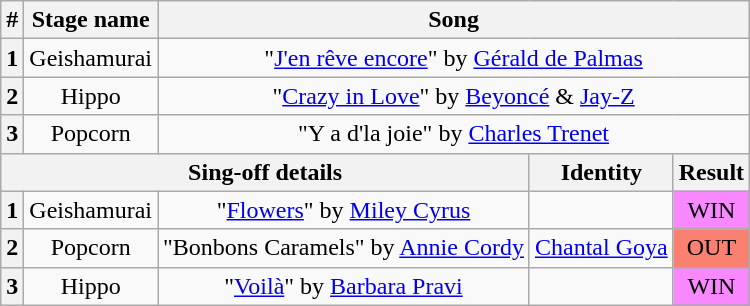<table class="wikitable plainrowheaders" style="text-align: center;">
<tr>
<th>#</th>
<th>Stage name</th>
<th colspan="3">Song</th>
</tr>
<tr>
<th>1</th>
<td>Geishamurai</td>
<td colspan="3">"<a href='#'>J'en rêve encore</a>" by <a href='#'>Gérald de Palmas</a></td>
</tr>
<tr>
<th>2</th>
<td>Hippo</td>
<td colspan="3">"<a href='#'>Crazy in Love</a>" by <a href='#'>Beyoncé</a> & <a href='#'>Jay-Z</a></td>
</tr>
<tr>
<th>3</th>
<td>Popcorn</td>
<td colspan="3">"Y a d'la joie" by <a href='#'>Charles Trenet</a></td>
</tr>
<tr>
<th colspan="3">Sing-off details</th>
<th>Identity</th>
<th>Result</th>
</tr>
<tr>
<th>1</th>
<td>Geishamurai</td>
<td>"<a href='#'>Flowers</a>" by <a href='#'>Miley Cyrus</a></td>
<td></td>
<td bgcolor="#F888FD">WIN</td>
</tr>
<tr>
<th>2</th>
<td>Popcorn</td>
<td>"Bonbons Caramels" by <a href='#'>Annie Cordy</a></td>
<td><a href='#'>Chantal Goya</a></td>
<td bgcolor=salmon>OUT</td>
</tr>
<tr>
<th>3</th>
<td>Hippo</td>
<td>"<a href='#'>Voilà</a>" by <a href='#'>Barbara Pravi</a></td>
<td></td>
<td bgcolor="#F888FD">WIN</td>
</tr>
</table>
